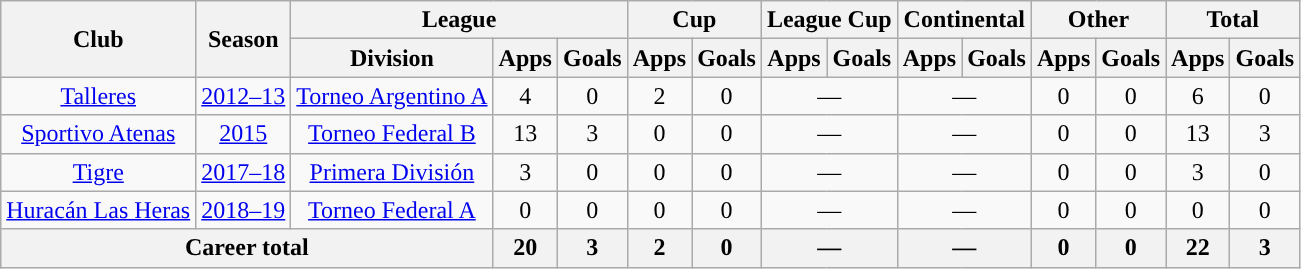<table class="wikitable" style="text-align:center">
<tr>
<th rowspan="2">Club</th>
<th rowspan="2">Season</th>
<th colspan="3">League</th>
<th colspan="2">Cup</th>
<th colspan="2">League Cup</th>
<th colspan="2">Continental</th>
<th colspan="2">Other</th>
<th colspan="2">Total</th>
</tr>
<tr>
<th>Division</th>
<th>Apps</th>
<th>Goals</th>
<th>Apps</th>
<th>Goals</th>
<th>Apps</th>
<th>Goals</th>
<th>Apps</th>
<th>Goals</th>
<th>Apps</th>
<th>Goals</th>
<th>Apps</th>
<th>Goals</th>
</tr>
<tr>
<td rowspan="1"><a href='#'>Talleres</a></td>
<td><a href='#'>2012–13</a></td>
<td rowspan="1"><a href='#'>Torneo Argentino A</a></td>
<td>4</td>
<td>0</td>
<td>2</td>
<td>0</td>
<td colspan="2">—</td>
<td colspan="2">—</td>
<td>0</td>
<td>0</td>
<td>6</td>
<td>0</td>
</tr>
<tr>
<td rowspan="1"><a href='#'>Sportivo Atenas</a></td>
<td><a href='#'>2015</a></td>
<td rowspan="1"><a href='#'>Torneo Federal B</a></td>
<td>13</td>
<td>3</td>
<td>0</td>
<td>0</td>
<td colspan="2">—</td>
<td colspan="2">—</td>
<td>0</td>
<td>0</td>
<td>13</td>
<td>3</td>
</tr>
<tr>
<td rowspan="1"><a href='#'>Tigre</a></td>
<td><a href='#'>2017–18</a></td>
<td rowspan="1"><a href='#'>Primera División</a></td>
<td>3</td>
<td>0</td>
<td>0</td>
<td>0</td>
<td colspan="2">—</td>
<td colspan="2">—</td>
<td>0</td>
<td>0</td>
<td>3</td>
<td>0</td>
</tr>
<tr>
<td rowspan="1"><a href='#'>Huracán Las Heras</a></td>
<td><a href='#'>2018–19</a></td>
<td rowspan="1"><a href='#'>Torneo Federal A</a></td>
<td>0</td>
<td>0</td>
<td>0</td>
<td>0</td>
<td colspan="2">—</td>
<td colspan="2">—</td>
<td>0</td>
<td>0</td>
<td>0</td>
<td>0</td>
</tr>
<tr>
<th colspan="3">Career total</th>
<th>20</th>
<th>3</th>
<th>2</th>
<th>0</th>
<th colspan="2">—</th>
<th colspan="2">—</th>
<th>0</th>
<th>0</th>
<th>22</th>
<th>3</th>
</tr>
</table>
